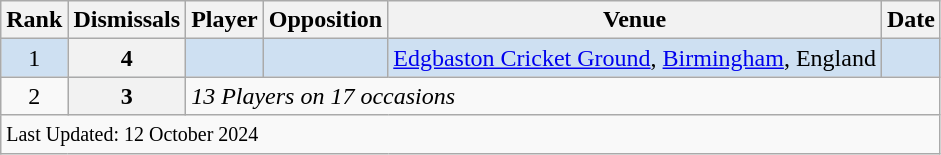<table class="wikitable sortable">
<tr>
<th scope=col>Rank</th>
<th scope=col>Dismissals</th>
<th scope=col>Player</th>
<th scope=col>Opposition</th>
<th scope=col>Venue</th>
<th scope=col>Date</th>
</tr>
<tr bgcolor=#cee0f2>
<td align=center>1</td>
<th scope=row style=text-align:center;>4</th>
<td></td>
<td></td>
<td><a href='#'>Edgbaston Cricket Ground</a>, <a href='#'>Birmingham</a>, England</td>
<td></td>
</tr>
<tr>
<td align=center>2</td>
<th scope=row style=text-align:center;>3</th>
<td colspan=4><em>13 Players on 17 occasions</em></td>
</tr>
<tr class=sortbottom>
<td colspan=6><small>Last Updated: 12 October 2024</small></td>
</tr>
</table>
